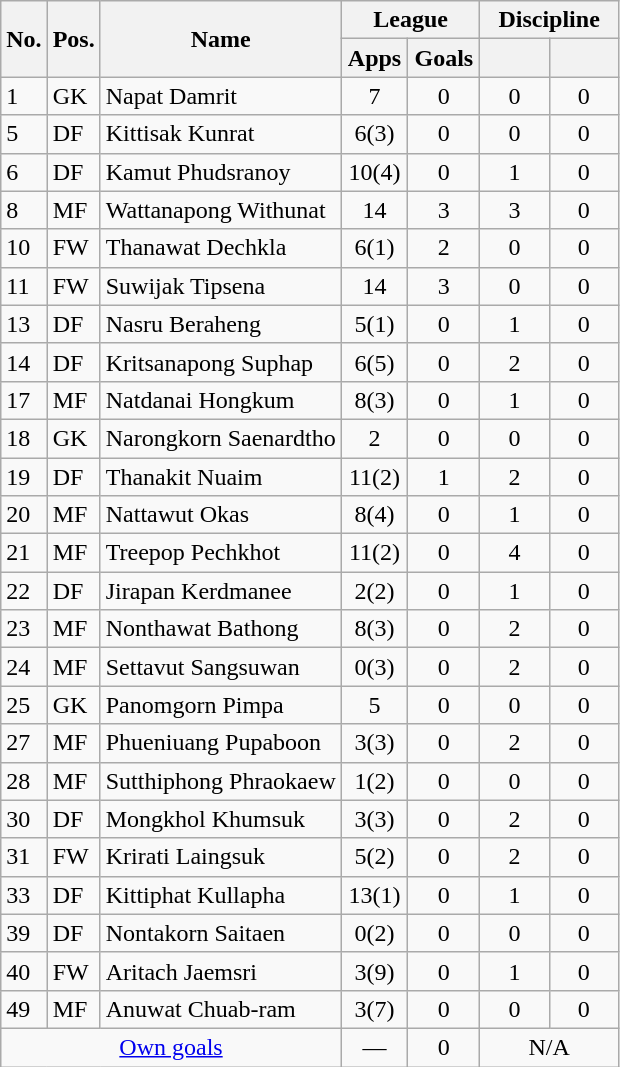<table class="wikitable sortable" style="text-align:center">
<tr>
<th rowspan="2">No.</th>
<th rowspan="2">Pos.</th>
<th rowspan="2">Name</th>
<th colspan="2" width="85">League</th>
<th colspan="2" width="85">Discipline</th>
</tr>
<tr>
<th>Apps</th>
<th>Goals</th>
<th></th>
<th></th>
</tr>
<tr>
<td align="left">1</td>
<td align="left">GK</td>
<td align="left">Napat Damrit</td>
<td>7</td>
<td>0</td>
<td>0</td>
<td>0</td>
</tr>
<tr>
<td align="left">5</td>
<td align="left">DF</td>
<td align="left">Kittisak Kunrat</td>
<td>6(3)</td>
<td>0</td>
<td>0</td>
<td>0</td>
</tr>
<tr>
<td align="left">6</td>
<td align="left">DF</td>
<td align="left">Kamut Phudsranoy</td>
<td>10(4)</td>
<td>0</td>
<td>1</td>
<td>0</td>
</tr>
<tr>
<td align="left">8</td>
<td align="left">MF</td>
<td align="left">Wattanapong Withunat</td>
<td>14</td>
<td>3</td>
<td>3</td>
<td>0</td>
</tr>
<tr>
<td align="left">10</td>
<td align="left">FW</td>
<td align="left">Thanawat Dechkla</td>
<td>6(1)</td>
<td>2</td>
<td>0</td>
<td>0</td>
</tr>
<tr>
<td align="left">11</td>
<td align="left">FW</td>
<td align="left">Suwijak Tipsena</td>
<td>14</td>
<td>3</td>
<td>0</td>
<td>0</td>
</tr>
<tr>
<td align="left">13</td>
<td align="left">DF</td>
<td align="left">Nasru Beraheng</td>
<td>5(1)</td>
<td>0</td>
<td>1</td>
<td>0</td>
</tr>
<tr>
<td align="left">14</td>
<td align="left">DF</td>
<td align="left">Kritsanapong Suphap</td>
<td>6(5)</td>
<td>0</td>
<td>2</td>
<td>0</td>
</tr>
<tr>
<td align="left">17</td>
<td align="left">MF</td>
<td align="left">Natdanai Hongkum</td>
<td>8(3)</td>
<td>0</td>
<td>1</td>
<td>0</td>
</tr>
<tr>
<td align="left">18</td>
<td align="left">GK</td>
<td align="left">Narongkorn Saenardtho</td>
<td>2</td>
<td>0</td>
<td>0</td>
<td>0</td>
</tr>
<tr>
<td align="left">19</td>
<td align="left">DF</td>
<td align="left">Thanakit Nuaim</td>
<td>11(2)</td>
<td>1</td>
<td>2</td>
<td>0</td>
</tr>
<tr>
<td align="left">20</td>
<td align="left">MF</td>
<td align="left">Nattawut Okas</td>
<td>8(4)</td>
<td>0</td>
<td>1</td>
<td>0</td>
</tr>
<tr>
<td align="left">21</td>
<td align="left">MF</td>
<td align="left">Treepop Pechkhot</td>
<td>11(2)</td>
<td>0</td>
<td>4</td>
<td>0</td>
</tr>
<tr>
<td align="left">22</td>
<td align="left">DF</td>
<td align="left">Jirapan Kerdmanee</td>
<td>2(2)</td>
<td>0</td>
<td>1</td>
<td>0</td>
</tr>
<tr>
<td align="left">23</td>
<td align="left">MF</td>
<td align="left">Nonthawat Bathong</td>
<td>8(3)</td>
<td>0</td>
<td>2</td>
<td>0</td>
</tr>
<tr>
<td align="left">24</td>
<td align="left">MF</td>
<td align="left">Settavut Sangsuwan</td>
<td>0(3)</td>
<td>0</td>
<td>2</td>
<td>0</td>
</tr>
<tr>
<td align="left">25</td>
<td align="left">GK</td>
<td align="left">Panomgorn Pimpa</td>
<td>5</td>
<td>0</td>
<td>0</td>
<td>0</td>
</tr>
<tr>
<td align="left">27</td>
<td align="left">MF</td>
<td align="left">Phueniuang Pupaboon</td>
<td>3(3)</td>
<td>0</td>
<td>2</td>
<td>0</td>
</tr>
<tr>
<td align="left">28</td>
<td align="left">MF</td>
<td align="left">Sutthiphong Phraokaew</td>
<td>1(2)</td>
<td>0</td>
<td>0</td>
<td>0</td>
</tr>
<tr>
<td align="left">30</td>
<td align="left">DF</td>
<td align="left">Mongkhol Khumsuk</td>
<td>3(3)</td>
<td>0</td>
<td>2</td>
<td>0</td>
</tr>
<tr>
<td align="left">31</td>
<td align="left">FW</td>
<td align="left">Krirati Laingsuk</td>
<td>5(2)</td>
<td>0</td>
<td>2</td>
<td>0</td>
</tr>
<tr>
<td align="left">33</td>
<td align="left">DF</td>
<td align="left">Kittiphat Kullapha</td>
<td>13(1)</td>
<td>0</td>
<td>1</td>
<td>0</td>
</tr>
<tr>
<td align="left">39</td>
<td align="left">DF</td>
<td align="left">Nontakorn Saitaen</td>
<td>0(2)</td>
<td>0</td>
<td>0</td>
<td>0</td>
</tr>
<tr>
<td align="left">40</td>
<td align="left">FW</td>
<td align="left">Aritach Jaemsri</td>
<td>3(9)</td>
<td>0</td>
<td>1</td>
<td>0</td>
</tr>
<tr>
<td align="left">49</td>
<td align="left">MF</td>
<td align="left">Anuwat Chuab-ram</td>
<td>3(7)</td>
<td>0</td>
<td>0</td>
<td>0</td>
</tr>
<tr>
<td colspan="3" align="center"><a href='#'>Own goals</a></td>
<td>—</td>
<td>0</td>
<td colspan=2>N/A</td>
</tr>
</table>
